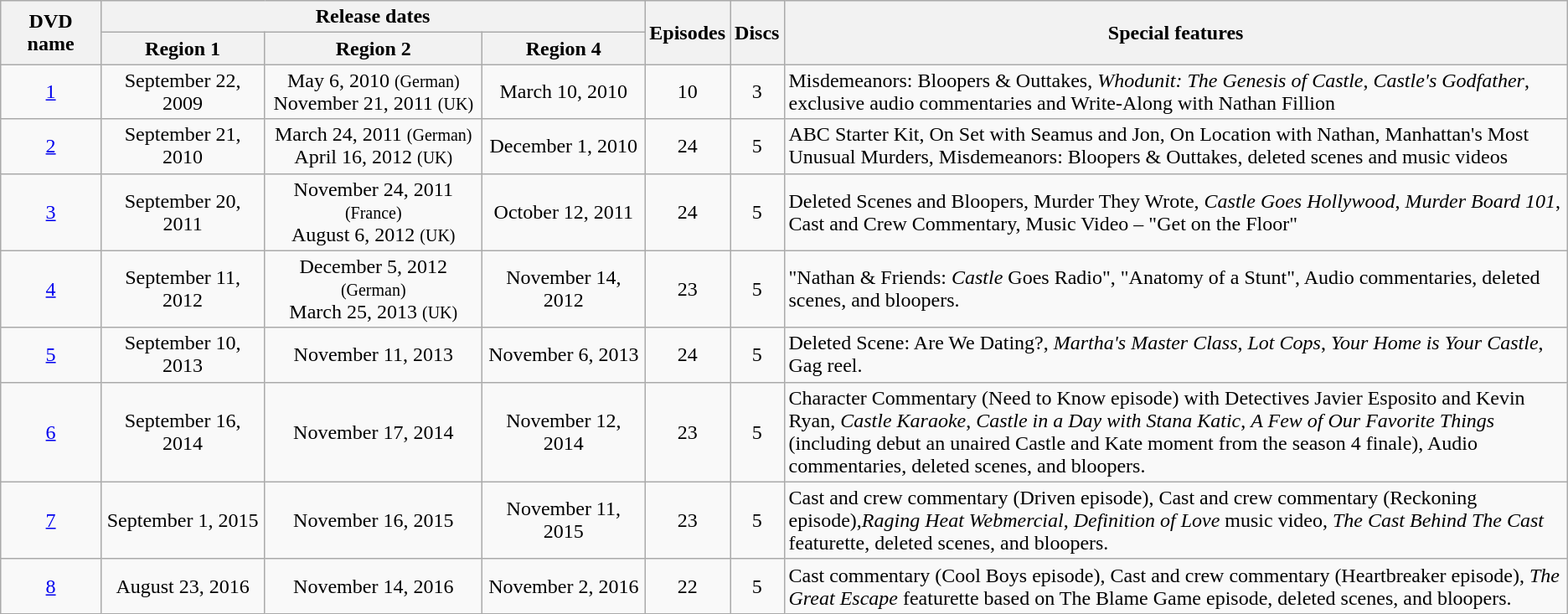<table class="wikitable" style="text-align:center;">
<tr>
<th rowspan="2">DVD name</th>
<th colspan="3">Release dates</th>
<th rowspan="2">Episodes</th>
<th rowspan="2">Discs</th>
<th rowspan="2" style="width:50%">Special features</th>
</tr>
<tr>
<th>Region 1</th>
<th>Region 2</th>
<th>Region 4</th>
</tr>
<tr>
<td><a href='#'>1</a></td>
<td>September 22, 2009</td>
<td>May 6, 2010 <small>(German)</small><br>November 21, 2011 <small>(UK)</small></td>
<td>March 10, 2010</td>
<td>10</td>
<td>3</td>
<td style="text-align:left;">Misdemeanors: Bloopers & Outtakes, <em>Whodunit: The Genesis of Castle</em>, <em>Castle's Godfather</em>, exclusive audio commentaries and Write-Along with Nathan Fillion</td>
</tr>
<tr>
<td><a href='#'>2</a></td>
<td>September 21, 2010</td>
<td>March 24, 2011 <small>(German)</small><br>April 16, 2012 <small>(UK)</small></td>
<td>December 1, 2010</td>
<td>24</td>
<td>5</td>
<td style="text-align:left;">ABC Starter Kit, On Set with Seamus and Jon, On Location with Nathan, Manhattan's Most Unusual Murders, Misdemeanors: Bloopers & Outtakes, deleted scenes and music videos</td>
</tr>
<tr>
<td><a href='#'>3</a></td>
<td>September 20, 2011</td>
<td>November 24, 2011 <small>(France)</small><br>August 6, 2012 <small>(UK)</small></td>
<td>October 12, 2011</td>
<td>24</td>
<td>5</td>
<td style="text-align:left;">Deleted Scenes and Bloopers, Murder They Wrote, <em>Castle Goes Hollywood</em>, <em>Murder Board 101</em>, Cast and Crew Commentary, Music Video – "Get on the Floor"</td>
</tr>
<tr>
<td><a href='#'>4</a></td>
<td>September 11, 2012</td>
<td>December 5, 2012 <small>(German)</small><br>March 25, 2013 <small>(UK)</small></td>
<td>November 14, 2012</td>
<td>23</td>
<td>5</td>
<td style="text-align:left;">"Nathan & Friends: <em>Castle</em> Goes Radio", "Anatomy of a Stunt", Audio commentaries, deleted scenes, and bloopers.</td>
</tr>
<tr>
<td><a href='#'>5</a></td>
<td>September 10, 2013</td>
<td>November 11, 2013</td>
<td>November 6, 2013</td>
<td>24</td>
<td>5</td>
<td style="text-align:left;">Deleted Scene: Are We Dating?, <em>Martha's Master Class</em>, <em>Lot Cops</em>, <em>Your Home is Your Castle</em>, Gag reel.</td>
</tr>
<tr>
<td><a href='#'>6</a></td>
<td>September 16, 2014</td>
<td>November 17, 2014</td>
<td>November 12, 2014</td>
<td>23</td>
<td>5</td>
<td style="text-align:left;">Character Commentary (Need to Know episode) with Detectives Javier Esposito and Kevin Ryan, <em>Castle Karaoke</em>, <em>Castle in a Day with Stana Katic</em>, <em>A Few of Our Favorite Things</em> (including debut an unaired Castle and Kate moment from the season 4 finale), Audio commentaries, deleted scenes, and bloopers.</td>
</tr>
<tr>
<td><a href='#'>7</a></td>
<td>September 1, 2015</td>
<td>November 16, 2015</td>
<td>November 11, 2015</td>
<td>23</td>
<td>5</td>
<td style="text-align:left;">Cast and crew commentary (Driven episode), Cast and crew commentary (Reckoning episode),<em>Raging Heat Webmercial</em>, <em>Definition of Love</em> music video, <em>The Cast Behind The Cast</em> featurette, deleted scenes, and bloopers.</td>
</tr>
<tr>
<td><a href='#'>8</a></td>
<td>August 23, 2016</td>
<td>November 14, 2016</td>
<td>November 2, 2016</td>
<td>22</td>
<td>5</td>
<td style="text-align:left;">Cast commentary (Cool Boys episode), Cast and crew commentary (Heartbreaker episode), <em>The Great Escape</em> featurette based on The Blame Game episode, deleted scenes, and bloopers.</td>
</tr>
</table>
